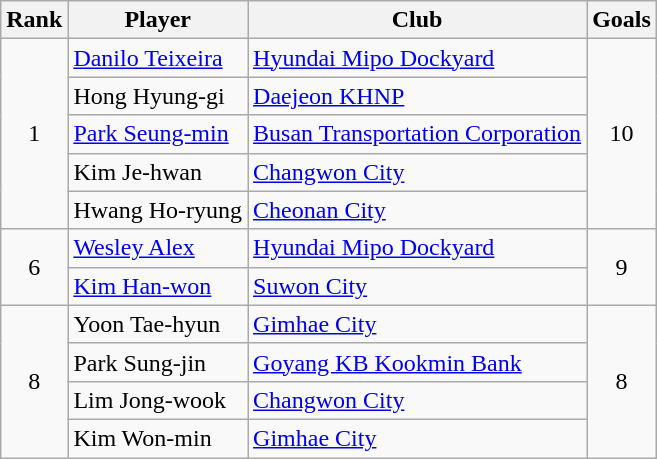<table class="wikitable">
<tr>
<th>Rank</th>
<th>Player</th>
<th>Club</th>
<th>Goals</th>
</tr>
<tr>
<td align=center rowspan=5>1</td>
<td> <a href='#'>Danilo Teixeira</a></td>
<td><a href='#'>Hyundai Mipo Dockyard</a></td>
<td align=center rowspan=5>10</td>
</tr>
<tr>
<td> Hong Hyung-gi</td>
<td><a href='#'>Daejeon KHNP</a></td>
</tr>
<tr>
<td> <a href='#'>Park Seung-min</a></td>
<td><a href='#'>Busan Transportation Corporation</a></td>
</tr>
<tr>
<td> Kim Je-hwan</td>
<td><a href='#'>Changwon City</a></td>
</tr>
<tr>
<td> Hwang Ho-ryung</td>
<td><a href='#'>Cheonan City</a></td>
</tr>
<tr>
<td align=center rowspan=2>6</td>
<td> <a href='#'>Wesley Alex</a></td>
<td><a href='#'>Hyundai Mipo Dockyard</a></td>
<td align=center rowspan=2>9</td>
</tr>
<tr>
<td> <a href='#'>Kim Han-won</a></td>
<td><a href='#'>Suwon City</a></td>
</tr>
<tr>
<td align=center rowspan=4>8</td>
<td> Yoon Tae-hyun</td>
<td><a href='#'>Gimhae City</a></td>
<td align=center rowspan=4>8</td>
</tr>
<tr>
<td> Park Sung-jin</td>
<td><a href='#'>Goyang KB Kookmin Bank</a></td>
</tr>
<tr>
<td> Lim Jong-wook</td>
<td><a href='#'>Changwon City</a></td>
</tr>
<tr>
<td> Kim Won-min</td>
<td><a href='#'>Gimhae City</a></td>
</tr>
</table>
